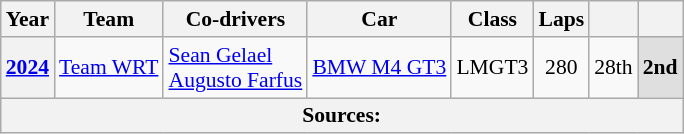<table class="wikitable" style="text-align:center; font-size:90%">
<tr>
<th>Year</th>
<th>Team</th>
<th>Co-drivers</th>
<th>Car</th>
<th>Class</th>
<th>Laps</th>
<th></th>
<th></th>
</tr>
<tr>
<th><a href='#'>2024</a></th>
<td align="left"> <a href='#'>Team WRT</a></td>
<td align="left"> <a href='#'>Sean Gelael</a><br> <a href='#'>Augusto Farfus</a></td>
<td align="left"><a href='#'>BMW M4 GT3</a></td>
<td>LMGT3</td>
<td>280</td>
<td>28th</td>
<td style="background:#DFDFDF;"><strong>2nd</strong></td>
</tr>
<tr>
<th colspan="8">Sources:</th>
</tr>
</table>
